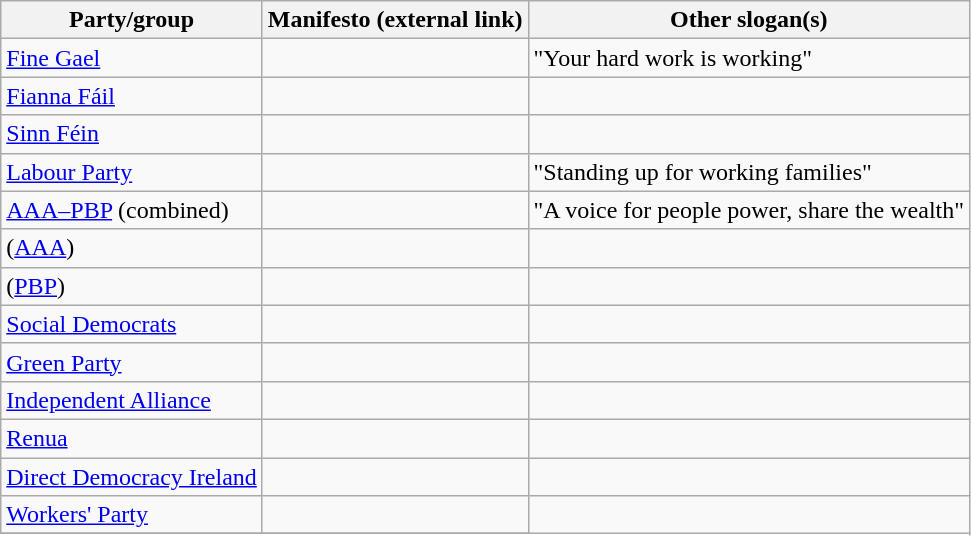<table class="wikitable sortable">
<tr>
<th>Party/group</th>
<th>Manifesto (external link)</th>
<th>Other slogan(s)</th>
</tr>
<tr>
<td><a href='#'>Fine Gael</a></td>
<td><em></em></td>
<td>"Your hard work is working"</td>
</tr>
<tr>
<td><a href='#'>Fianna Fáil</a></td>
<td><em></em></td>
<td></td>
</tr>
<tr>
<td><a href='#'>Sinn Féin</a></td>
<td><em></em></td>
<td></td>
</tr>
<tr>
<td><a href='#'>Labour Party</a></td>
<td><em></em></td>
<td>"Standing up for working families"</td>
</tr>
<tr>
<td><a href='#'>AAA–PBP</a> (combined)</td>
<td><em></em></td>
<td>"A voice for people power, share the wealth"</td>
</tr>
<tr>
<td>(<a href='#'>AAA</a>)</td>
<td><em></em></td>
<td></td>
</tr>
<tr>
<td>(<a href='#'>PBP</a>)</td>
<td><em></em></td>
<td></td>
</tr>
<tr>
<td><a href='#'>Social Democrats</a></td>
<td><em></em></td>
<td></td>
</tr>
<tr>
<td><a href='#'>Green Party</a></td>
<td><em></em></td>
<td></td>
</tr>
<tr>
<td><a href='#'>Independent Alliance</a></td>
<td><em></em></td>
<td></td>
</tr>
<tr>
<td><a href='#'>Renua</a></td>
<td><em></em></td>
<td></td>
</tr>
<tr>
<td><a href='#'>Direct Democracy Ireland</a></td>
<td><em></em></td>
<td></td>
</tr>
<tr>
<td><a href='#'>Workers' Party</a></td>
<td><em></em></td>
</tr>
<tr>
</tr>
</table>
